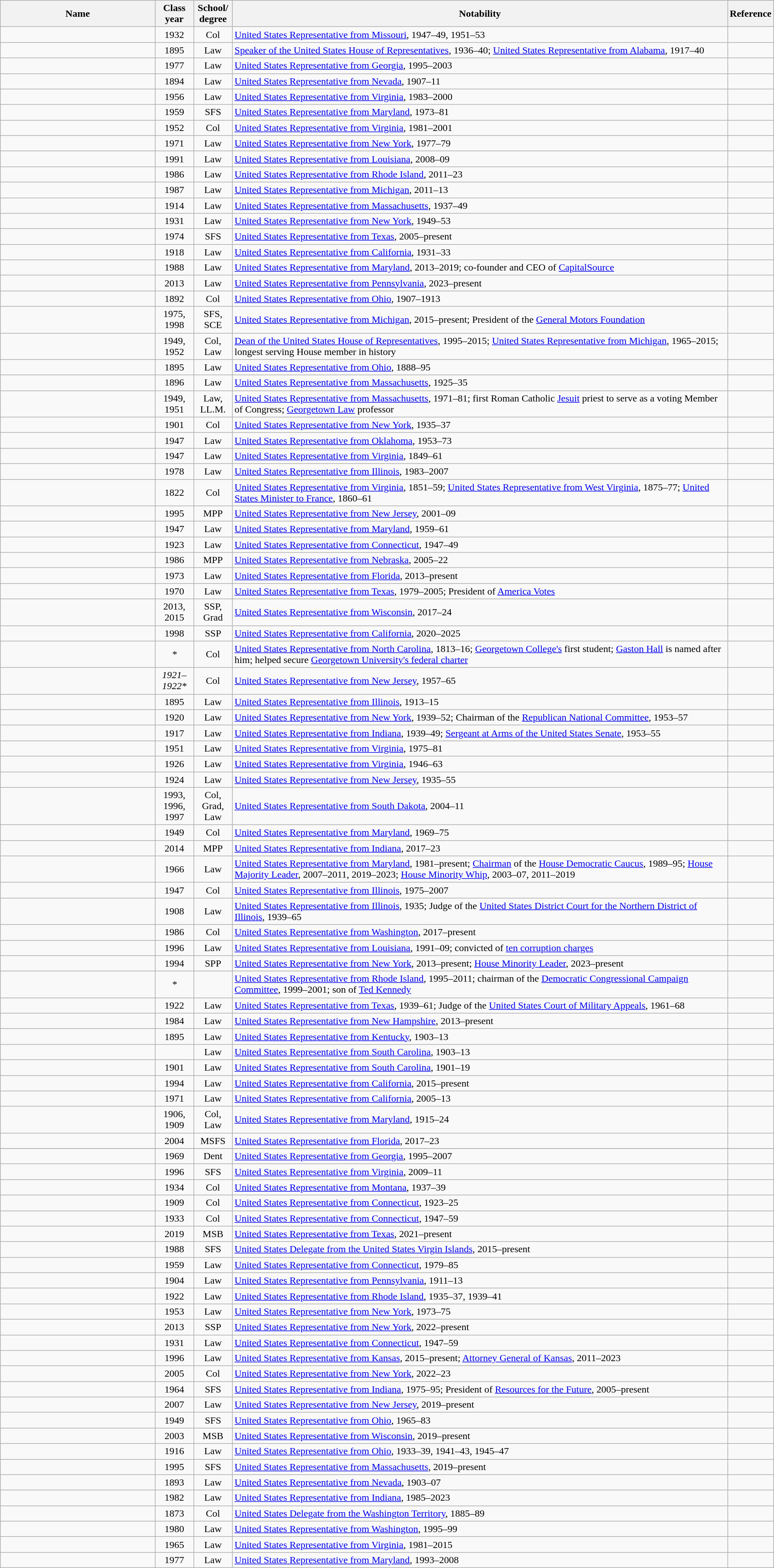<table class="wikitable sortable" style="width:100%">
<tr>
<th style="width:20%;">Name</th>
<th style="width:5%;">Class year</th>
<th style="width:5%;">School/<br>degree</th>
<th style="width:*;" class="unsortable">Notability</th>
<th style="width:5%;" class="unsortable">Reference</th>
</tr>
<tr>
<td></td>
<td style="text-align:center;">1932</td>
<td style="text-align:center;">Col</td>
<td><a href='#'>United States Representative from Missouri</a>, 1947–49, 1951–53</td>
<td style="text-align:center;"></td>
</tr>
<tr>
<td></td>
<td style="text-align:center;">1895</td>
<td style="text-align:center;">Law</td>
<td><a href='#'>Speaker of the United States House of Representatives</a>, 1936–40; <a href='#'>United States Representative from Alabama</a>, 1917–40</td>
<td style="text-align:center;"></td>
</tr>
<tr>
<td></td>
<td style="text-align:center;">1977</td>
<td style="text-align:center;">Law</td>
<td><a href='#'>United States Representative from Georgia</a>, 1995–2003</td>
<td style="text-align:center;"></td>
</tr>
<tr>
<td></td>
<td style="text-align:center;">1894</td>
<td style="text-align:center;">Law</td>
<td><a href='#'>United States Representative from Nevada</a>, 1907–11</td>
<td style="text-align:center;"></td>
</tr>
<tr>
<td></td>
<td style="text-align:center;">1956</td>
<td style="text-align:center;">Law</td>
<td><a href='#'>United States Representative from Virginia</a>, 1983–2000</td>
<td style="text-align:center;"></td>
</tr>
<tr>
<td></td>
<td style="text-align:center;">1959</td>
<td style="text-align:center;">SFS</td>
<td><a href='#'>United States Representative from Maryland</a>, 1973–81</td>
<td style="text-align:center;"></td>
</tr>
<tr>
<td></td>
<td style="text-align:center;">1952</td>
<td style="text-align:center;">Col</td>
<td><a href='#'>United States Representative from Virginia</a>, 1981–2001</td>
<td style="text-align:center;"></td>
</tr>
<tr>
<td></td>
<td style="text-align:center;">1971</td>
<td style="text-align:center;">Law</td>
<td><a href='#'>United States Representative from New York</a>, 1977–79</td>
<td style="text-align:center;"></td>
</tr>
<tr>
<td></td>
<td style="text-align:center;">1991</td>
<td style="text-align:center;">Law</td>
<td><a href='#'>United States Representative from Louisiana</a>, 2008–09</td>
<td style="text-align:center;"></td>
</tr>
<tr>
<td></td>
<td style="text-align:center;">1986</td>
<td style="text-align:center;">Law</td>
<td><a href='#'>United States Representative from Rhode Island</a>, 2011–23</td>
<td style="text-align:center;"></td>
</tr>
<tr>
<td></td>
<td style="text-align:center;">1987</td>
<td style="text-align:center;">Law</td>
<td><a href='#'>United States Representative from Michigan</a>, 2011–13</td>
<td style="text-align:center;"></td>
</tr>
<tr>
<td></td>
<td style="text-align:center;">1914</td>
<td style="text-align:center;">Law</td>
<td><a href='#'>United States Representative from Massachusetts</a>, 1937–49</td>
<td style="text-align:center;"></td>
</tr>
<tr>
<td></td>
<td style="text-align:center;">1931</td>
<td style="text-align:center;">Law</td>
<td><a href='#'>United States Representative from New York</a>, 1949–53</td>
<td style="text-align:center;"></td>
</tr>
<tr>
<td></td>
<td style="text-align:center;">1974</td>
<td style="text-align:center;">SFS</td>
<td><a href='#'>United States Representative from Texas</a>, 2005–present</td>
<td style="text-align:center;"></td>
</tr>
<tr>
<td></td>
<td style="text-align:center;">1918</td>
<td style="text-align:center;">Law</td>
<td><a href='#'>United States Representative from California</a>, 1931–33</td>
<td style="text-align:center;"></td>
</tr>
<tr>
<td></td>
<td style="text-align:center;">1988</td>
<td style="text-align:center;">Law</td>
<td><a href='#'>United States Representative from Maryland</a>, 2013–2019; co-founder and CEO of <a href='#'>CapitalSource</a></td>
<td style="text-align:center;"></td>
</tr>
<tr>
<td></td>
<td style="text-align:center;">2013</td>
<td style="text-align:center;">Law</td>
<td><a href='#'>United States Representative from Pennsylvania</a>, 2023–present</td>
<td style="text-align:center;"></td>
</tr>
<tr>
<td></td>
<td style="text-align:center;">1892</td>
<td style="text-align:center;">Col</td>
<td><a href='#'>United States Representative from Ohio</a>, 1907–1913</td>
<td style="text-align:center;"></td>
</tr>
<tr>
<td></td>
<td style="text-align:center;">1975,<br>1998</td>
<td style="text-align:center;">SFS,<br>SCE</td>
<td><a href='#'>United States Representative from Michigan</a>, 2015–present; President of the <a href='#'>General Motors Foundation</a></td>
<td style="text-align:center;"></td>
</tr>
<tr>
<td></td>
<td style="text-align:center;">1949,<br>1952</td>
<td style="text-align:center;">Col,<br>Law</td>
<td><a href='#'>Dean of the United States House of Representatives</a>, 1995–2015; <a href='#'>United States Representative from Michigan</a>, 1965–2015; longest serving House member in history</td>
<td style="text-align:center;"></td>
</tr>
<tr>
<td></td>
<td style="text-align:center;">1895</td>
<td style="text-align:center;">Law</td>
<td><a href='#'>United States Representative from Ohio</a>, 1888–95</td>
<td style="text-align:center;"></td>
</tr>
<tr>
<td></td>
<td style="text-align:center;">1896</td>
<td style="text-align:center;">Law</td>
<td><a href='#'>United States Representative from Massachusetts</a>, 1925–35</td>
<td style="text-align:center;"></td>
</tr>
<tr>
<td></td>
<td style="text-align:center;">1949,<br>1951</td>
<td style="text-align:center;">Law,<br>LL.M.</td>
<td><a href='#'>United States Representative from Massachusetts</a>, 1971–81; first Roman Catholic <a href='#'>Jesuit</a> priest to serve as a voting Member of Congress; <a href='#'>Georgetown Law</a> professor</td>
<td style="text-align:center;"></td>
</tr>
<tr>
<td></td>
<td style="text-align:center;">1901</td>
<td style="text-align:center;">Col</td>
<td><a href='#'>United States Representative from New York</a>, 1935–37</td>
<td style="text-align:center;"></td>
</tr>
<tr>
<td></td>
<td style="text-align:center;">1947</td>
<td style="text-align:center;">Law</td>
<td><a href='#'>United States Representative from Oklahoma</a>, 1953–73</td>
<td style="text-align:center;"></td>
</tr>
<tr>
<td></td>
<td style="text-align:center;">1947</td>
<td style="text-align:center;">Law</td>
<td><a href='#'>United States Representative from Virginia</a>, 1849–61</td>
<td style="text-align:center;"></td>
</tr>
<tr>
<td></td>
<td style="text-align:center;">1978</td>
<td style="text-align:center;">Law</td>
<td><a href='#'>United States Representative from Illinois</a>, 1983–2007</td>
<td style="text-align:center;"></td>
</tr>
<tr>
<td></td>
<td style="text-align:center;">1822</td>
<td style="text-align:center;">Col</td>
<td><a href='#'>United States Representative from Virginia</a>, 1851–59; <a href='#'>United States Representative from West Virginia</a>, 1875–77; <a href='#'>United States Minister to France</a>, 1860–61</td>
<td style="text-align:center;"></td>
</tr>
<tr>
<td></td>
<td style="text-align:center;">1995</td>
<td style="text-align:center;">MPP</td>
<td><a href='#'>United States Representative from New Jersey</a>, 2001–09</td>
<td style="text-align:center;"></td>
</tr>
<tr>
<td></td>
<td style="text-align:center;">1947</td>
<td style="text-align:center;">Law</td>
<td><a href='#'>United States Representative from Maryland</a>, 1959–61</td>
<td style="text-align:center;"></td>
</tr>
<tr>
<td></td>
<td style="text-align:center;">1923</td>
<td style="text-align:center;">Law</td>
<td><a href='#'>United States Representative from Connecticut</a>, 1947–49</td>
<td style="text-align:center;"></td>
</tr>
<tr>
<td></td>
<td style="text-align:center;">1986</td>
<td style="text-align:center;">MPP</td>
<td><a href='#'>United States Representative from Nebraska</a>, 2005–22</td>
<td style="text-align:center;"></td>
</tr>
<tr>
<td></td>
<td style="text-align:center;">1973</td>
<td style="text-align:center;">Law</td>
<td><a href='#'>United States Representative from Florida</a>, 2013–present</td>
<td style="text-align:center;"></td>
</tr>
<tr>
<td></td>
<td style="text-align:center;">1970</td>
<td style="text-align:center;">Law</td>
<td><a href='#'>United States Representative from Texas</a>, 1979–2005; President of <a href='#'>America Votes</a></td>
<td style="text-align:center;"></td>
</tr>
<tr>
<td></td>
<td style="text-align:center;">2013, 2015</td>
<td style="text-align:center;">SSP, Grad</td>
<td><a href='#'>United States Representative from Wisconsin</a>, 2017–24</td>
<td style="text-align:center;"></td>
</tr>
<tr>
<td></td>
<td style="text-align:center;">1998</td>
<td style="text-align:center;">SSP</td>
<td><a href='#'>United States Representative from California</a>, 2020–2025</td>
<td style="text-align:center;"></td>
</tr>
<tr>
<td></td>
<td style="text-align:center;"><em>*</em></td>
<td style="text-align:center;">Col</td>
<td><a href='#'>United States Representative from North Carolina</a>, 1813–16; <a href='#'>Georgetown College's</a> first student; <a href='#'>Gaston Hall</a> is named after him; helped secure <a href='#'>Georgetown University's federal charter</a></td>
<td style="text-align:center;"></td>
</tr>
<tr>
<td></td>
<td style="text-align:center;"><em>1921–1922*</em></td>
<td style="text-align:center;">Col</td>
<td><a href='#'>United States Representative from New Jersey</a>, 1957–65</td>
<td style="text-align:center;"></td>
</tr>
<tr>
<td></td>
<td style="text-align:center;">1895</td>
<td style="text-align:center;">Law</td>
<td><a href='#'>United States Representative from Illinois</a>, 1913–15</td>
<td style="text-align:center;"></td>
</tr>
<tr>
<td></td>
<td style="text-align:center;">1920</td>
<td style="text-align:center;">Law</td>
<td><a href='#'>United States Representative from New York</a>, 1939–52; Chairman of the <a href='#'>Republican National Committee</a>, 1953–57</td>
<td style="text-align:center;"></td>
</tr>
<tr>
<td></td>
<td style="text-align:center;">1917</td>
<td style="text-align:center;">Law</td>
<td><a href='#'>United States Representative from Indiana</a>, 1939–49; <a href='#'>Sergeant at Arms of the United States Senate</a>, 1953–55</td>
<td style="text-align:center;"></td>
</tr>
<tr>
<td></td>
<td style="text-align:center;">1951</td>
<td style="text-align:center;">Law</td>
<td><a href='#'>United States Representative from Virginia</a>, 1975–81</td>
<td style="text-align:center;"></td>
</tr>
<tr>
<td></td>
<td style="text-align:center;">1926</td>
<td style="text-align:center;">Law</td>
<td><a href='#'>United States Representative from Virginia</a>, 1946–63</td>
<td style="text-align:center;"></td>
</tr>
<tr>
<td></td>
<td style="text-align:center;">1924</td>
<td style="text-align:center;">Law</td>
<td><a href='#'>United States Representative from New Jersey</a>, 1935–55</td>
<td style="text-align:center;"></td>
</tr>
<tr>
<td></td>
<td style="text-align:center;">1993,<br>1996,<br>1997</td>
<td style="text-align:center;">Col,<br>Grad,<br>Law</td>
<td><a href='#'>United States Representative from South Dakota</a>, 2004–11</td>
<td style="text-align:center;"></td>
</tr>
<tr>
<td></td>
<td style="text-align:center;">1949</td>
<td style="text-align:center;">Col</td>
<td><a href='#'>United States Representative from Maryland</a>, 1969–75</td>
<td style="text-align:center;"></td>
</tr>
<tr>
<td></td>
<td style="text-align:center;">2014</td>
<td style="text-align:center;">MPP</td>
<td><a href='#'>United States Representative from Indiana</a>, 2017–23</td>
<td style="text-align:center;"></td>
</tr>
<tr>
<td></td>
<td style="text-align:center;">1966</td>
<td style="text-align:center;">Law</td>
<td><a href='#'>United States Representative from Maryland</a>, 1981–present; <a href='#'>Chairman</a> of the <a href='#'>House Democratic Caucus</a>, 1989–95; <a href='#'>House Majority Leader</a>, 2007–2011, 2019–2023; <a href='#'>House Minority Whip</a>, 2003–07, 2011–2019</td>
<td style="text-align:center;"></td>
</tr>
<tr>
<td></td>
<td style="text-align:center;">1947</td>
<td style="text-align:center;">Col</td>
<td><a href='#'>United States Representative from Illinois</a>, 1975–2007</td>
<td style="text-align:center;"></td>
</tr>
<tr>
<td></td>
<td style="text-align:center;">1908</td>
<td style="text-align:center;">Law</td>
<td><a href='#'>United States Representative from Illinois</a>, 1935; Judge of the <a href='#'>United States District Court for the Northern District of Illinois</a>, 1939–65</td>
<td style="text-align:center;"></td>
</tr>
<tr>
<td></td>
<td style="text-align:center;">1986</td>
<td style="text-align:center;">Col</td>
<td><a href='#'>United States Representative from Washington</a>, 2017–present</td>
<td style="text-align:center;"></td>
</tr>
<tr>
<td></td>
<td style="text-align:center;">1996</td>
<td style="text-align:center;">Law</td>
<td><a href='#'>United States Representative from Louisiana</a>, 1991–09; convicted of <a href='#'>ten corruption charges</a></td>
<td style="text-align:center;"></td>
</tr>
<tr>
<td></td>
<td style="text-align:center;">1994</td>
<td style="text-align:center;">SPP</td>
<td><a href='#'>United States Representative from New York</a>, 2013–present; <a href='#'>House Minority Leader</a>, 2023–present</td>
<td style="text-align:center;"></td>
</tr>
<tr>
<td></td>
<td style="text-align:center;"><em>*</em></td>
<td style= "text-align:center;"></td>
<td><a href='#'>United States Representative from Rhode Island</a>, 1995–2011; chairman of the <a href='#'>Democratic Congressional Campaign Committee</a>, 1999–2001; son of <a href='#'>Ted Kennedy</a></td>
<td style="text-align:center;"></td>
</tr>
<tr>
<td></td>
<td style="text-align:center;">1922</td>
<td style="text-align:center;">Law</td>
<td><a href='#'>United States Representative from Texas</a>, 1939–61; Judge of the <a href='#'>United States Court of Military Appeals</a>, 1961–68</td>
<td style="text-align:center;"></td>
</tr>
<tr>
<td></td>
<td style="text-align:center;">1984</td>
<td style="text-align:center;">Law</td>
<td><a href='#'>United States Representative from New Hampshire</a>, 2013–present</td>
<td style="text-align:center;"></td>
</tr>
<tr>
<td></td>
<td style="text-align:center;">1895</td>
<td style="text-align:center;">Law</td>
<td><a href='#'>United States Representative from Kentucky</a>, 1903–13</td>
<td style="text-align:center;"></td>
</tr>
<tr>
<td></td>
<td style="text-align:center;"></td>
<td style="text-align:center;">Law</td>
<td><a href='#'>United States Representative from South Carolina</a>, 1903–13</td>
<td style="text-align:center;"></td>
</tr>
<tr>
<td></td>
<td style="text-align:center;">1901</td>
<td style="text-align:center;">Law</td>
<td><a href='#'>United States Representative from South Carolina</a>, 1901–19</td>
<td style="text-align:center;"></td>
</tr>
<tr>
<td></td>
<td style="text-align:center;">1994</td>
<td style="text-align:center;">Law</td>
<td><a href='#'>United States Representative from California</a>, 2015–present</td>
<td style="text-align:center;"></td>
</tr>
<tr>
<td></td>
<td style="text-align:center;">1971</td>
<td style="text-align:center;">Law</td>
<td><a href='#'>United States Representative from California</a>, 2005–13</td>
<td style="text-align:center;"></td>
</tr>
<tr>
<td></td>
<td style="text-align:center;">1906,<br>1909</td>
<td style="text-align:center;">Col,<br>Law</td>
<td><a href='#'>United States Representative from Maryland</a>, 1915–24</td>
<td style="text-align:center;"></td>
</tr>
<tr>
<td></td>
<td style="text-align:center;">2004</td>
<td style="text-align:center;">MSFS</td>
<td><a href='#'>United States Representative from Florida</a>, 2017–23</td>
<td style="text-align:center;"></td>
</tr>
<tr>
</tr>
<tr>
<td></td>
<td style="text-align:center;">1969</td>
<td style="text-align:center;">Dent</td>
<td><a href='#'>United States Representative from Georgia</a>, 1995–2007</td>
<td style="text-align:center;"></td>
</tr>
<tr>
<td></td>
<td style="text-align:center;">1996</td>
<td style="text-align:center;">SFS</td>
<td><a href='#'>United States Representative from Virginia</a>, 2009–11</td>
<td style="text-align:center;"></td>
</tr>
<tr>
<td></td>
<td style="text-align:center;">1934</td>
<td style="text-align:center;">Col</td>
<td><a href='#'>United States Representative from Montana</a>, 1937–39</td>
<td style="text-align:center;"></td>
</tr>
<tr>
<td></td>
<td style="text-align:center;">1909</td>
<td style="text-align:center;">Col</td>
<td><a href='#'>United States Representative from Connecticut</a>, 1923–25</td>
<td style="text-align:center;"></td>
</tr>
<tr>
<td></td>
<td style="text-align:center;">1933</td>
<td style="text-align:center;">Col</td>
<td><a href='#'>United States Representative from Connecticut</a>, 1947–59</td>
<td style="text-align:center;"></td>
</tr>
<tr>
<td></td>
<td style="text-align:center;">2019</td>
<td style="text-align:center;">MSB</td>
<td><a href='#'>United States Representative from Texas</a>, 2021–present</td>
<td style="text-align:center;"></td>
</tr>
<tr>
<td></td>
<td style="text-align:center;">1988</td>
<td style="text-align:center;">SFS</td>
<td><a href='#'>United States Delegate from the United States Virgin Islands</a>, 2015–present</td>
<td style="text-align:center;"></td>
</tr>
<tr>
<td></td>
<td style="text-align:center;">1959</td>
<td style="text-align:center;">Law</td>
<td><a href='#'>United States Representative from Connecticut</a>, 1979–85</td>
<td style="text-align:center;"></td>
</tr>
<tr>
<td></td>
<td style="text-align:center;">1904</td>
<td style="text-align:center;">Law</td>
<td><a href='#'>United States Representative from Pennsylvania</a>, 1911–13</td>
<td style="text-align:center;"></td>
</tr>
<tr>
<td></td>
<td style="text-align:center;">1922</td>
<td style="text-align:center;">Law</td>
<td><a href='#'>United States Representative from Rhode Island</a>, 1935–37, 1939–41</td>
<td style="text-align:center;"></td>
</tr>
<tr>
<td></td>
<td style="text-align:center;">1953</td>
<td style="text-align:center;">Law</td>
<td><a href='#'>United States Representative from New York</a>, 1973–75</td>
<td style="text-align:center;"></td>
</tr>
<tr>
<td></td>
<td style="text-align:center;">2013</td>
<td style="text-align:center;">SSP</td>
<td><a href='#'>United States Representative from New York</a>, 2022–present</td>
<td style="text-align:center;"></td>
</tr>
<tr>
<td></td>
<td style="text-align:center;">1931</td>
<td style="text-align:center;">Law</td>
<td><a href='#'>United States Representative from Connecticut</a>, 1947–59</td>
<td style="text-align:center;"></td>
</tr>
<tr>
<td></td>
<td style="text-align:center;">1996</td>
<td style="text-align:center;">Law</td>
<td><a href='#'>United States Representative from Kansas</a>, 2015–present; <a href='#'>Attorney General of Kansas</a>, 2011–2023</td>
<td style="text-align:center;"></td>
</tr>
<tr>
<td></td>
<td style="text-align:center;">2005</td>
<td style="text-align:center;">Col</td>
<td><a href='#'>United States Representative from New York</a>, 2022–23</td>
<td style="text-align:center;"></td>
</tr>
<tr>
<td></td>
<td style="text-align:center;">1964</td>
<td style="text-align:center;">SFS</td>
<td><a href='#'>United States Representative from Indiana</a>, 1975–95; President of <a href='#'>Resources for the Future</a>, 2005–present</td>
<td style="text-align:center;"></td>
</tr>
<tr>
<td></td>
<td style="text-align:center;">2007</td>
<td style="text-align:center;">Law</td>
<td><a href='#'>United States Representative from New Jersey</a>, 2019–present</td>
<td style="text-align:center;"></td>
</tr>
<tr>
<td></td>
<td style="text-align:center;">1949</td>
<td style="text-align:center;">SFS</td>
<td><a href='#'>United States Representative from Ohio</a>, 1965–83</td>
<td style="text-align:center;"></td>
</tr>
<tr>
<td></td>
<td style="text-align:center;">2003</td>
<td style="text-align:center;">MSB</td>
<td><a href='#'>United States Representative from Wisconsin</a>, 2019–present</td>
<td style="text-align:center;"></td>
</tr>
<tr>
<td></td>
<td style="text-align:center;">1916</td>
<td style="text-align:center;">Law</td>
<td><a href='#'>United States Representative from Ohio</a>, 1933–39, 1941–43, 1945–47</td>
<td style="text-align:center;"></td>
</tr>
<tr>
<td></td>
<td style="text-align:center;">1995</td>
<td style="text-align:center;">SFS</td>
<td><a href='#'>United States Representative from Massachusetts</a>, 2019–present</td>
<td style="text-align:center;"></td>
</tr>
<tr>
<td></td>
<td style="text-align:center;">1893</td>
<td style="text-align:center;">Law</td>
<td><a href='#'>United States Representative from Nevada</a>, 1903–07</td>
<td style="text-align:center;"></td>
</tr>
<tr>
<td></td>
<td style="text-align:center;">1982</td>
<td style="text-align:center;">Law</td>
<td><a href='#'>United States Representative from Indiana</a>, 1985–2023</td>
<td style="text-align:center;"></td>
</tr>
<tr>
<td></td>
<td style="text-align:center;">1873</td>
<td style="text-align:center;">Col</td>
<td><a href='#'>United States Delegate from the Washington Territory</a>, 1885–89</td>
<td style="text-align:center;"></td>
</tr>
<tr>
<td></td>
<td style="text-align:center;">1980</td>
<td style="text-align:center;">Law</td>
<td><a href='#'>United States Representative from Washington</a>, 1995–99</td>
<td style="text-align:center;"></td>
</tr>
<tr>
<td></td>
<td style="text-align:center;">1965</td>
<td style="text-align:center;">Law</td>
<td><a href='#'>United States Representative from Virginia</a>, 1981–2015</td>
<td style="text-align:center;"></td>
</tr>
<tr>
<td></td>
<td style="text-align:center;">1977</td>
<td style="text-align:center;">Law</td>
<td><a href='#'>United States Representative from Maryland</a>, 1993–2008</td>
<td style="text-align:center;"></td>
</tr>
</table>
